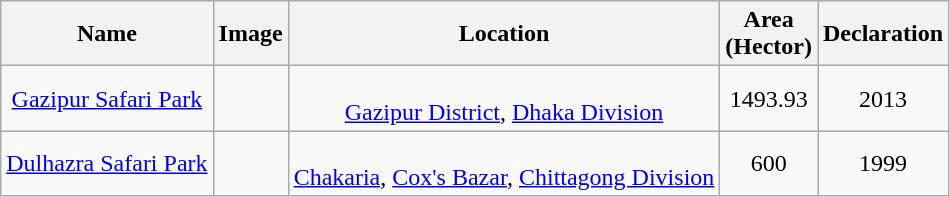<table class="wikitable sortable sticky-header static-row-numbers static-row-header-hash" style="text-align:center">
<tr>
<th>Name</th>
<th class="unsortable">Image</th>
<th>Location</th>
<th>Area<br>(Hector)</th>
<th>Declaration</th>
</tr>
<tr>
<td><a href='#'>Gazipur Safari Park</a></td>
<td></td>
<td><br><a href='#'>Gazipur District</a>, <a href='#'>Dhaka Division</a></td>
<td>1493.93</td>
<td>2013</td>
</tr>
<tr>
<td><a href='#'>Dulhazra Safari Park</a></td>
<td></td>
<td><br><a href='#'>Chakaria</a>, <a href='#'>Cox's Bazar</a>, <a href='#'>Chittagong Division</a></td>
<td>600</td>
<td>1999</td>
</tr>
</table>
